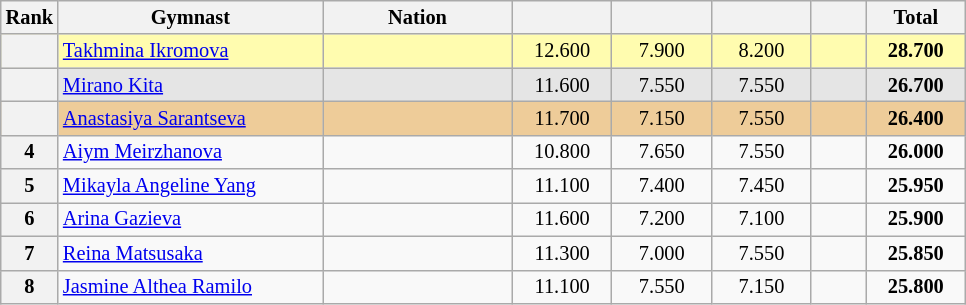<table class="wikitable sortable" style="text-align:center; font-size:85%">
<tr>
<th scope="col" style="width:20px;">Rank</th>
<th ! scope="col" style="width:170px;">Gymnast</th>
<th ! scope="col" style="width:120px;">Nation</th>
<th ! scope="col" style="width:60px;"></th>
<th ! scope="col" style="width:60px;"></th>
<th ! scope="col" style="width:60px;"></th>
<th ! scope="col" style="width:30px;"></th>
<th ! scope="col" style="width:60px;">Total</th>
</tr>
<tr bgcolor=fffcaf>
<th scope=row></th>
<td align=left><a href='#'>Takhmina Ikromova</a></td>
<td align=left></td>
<td>12.600</td>
<td>7.900</td>
<td>8.200</td>
<td></td>
<td><strong>28.700</strong></td>
</tr>
<tr bgcolor=e5e5e5>
<th scope=row></th>
<td align=left><a href='#'>Mirano Kita</a></td>
<td align=left></td>
<td>11.600</td>
<td>7.550</td>
<td>7.550</td>
<td></td>
<td><strong>26.700</strong></td>
</tr>
<tr bgcolor=eecc99>
<th scope=row></th>
<td align=left><a href='#'>Anastasiya Sarantseva</a></td>
<td align=left></td>
<td>11.700</td>
<td>7.150</td>
<td>7.550</td>
<td></td>
<td><strong>26.400</strong></td>
</tr>
<tr>
<th scope=row>4</th>
<td align=left><a href='#'>Aiym Meirzhanova</a></td>
<td align=left></td>
<td>10.800</td>
<td>7.650</td>
<td>7.550</td>
<td></td>
<td><strong>26.000</strong></td>
</tr>
<tr>
<th scope=row>5</th>
<td align=left><a href='#'>Mikayla Angeline Yang</a></td>
<td align=left></td>
<td>11.100</td>
<td>7.400</td>
<td>7.450</td>
<td></td>
<td><strong>25.950</strong></td>
</tr>
<tr>
<th scope=row>6</th>
<td align=left><a href='#'>Arina Gazieva</a></td>
<td align=left></td>
<td>11.600</td>
<td>7.200</td>
<td>7.100</td>
<td></td>
<td><strong>25.900</strong></td>
</tr>
<tr>
<th scope=row>7</th>
<td align=left><a href='#'>Reina Matsusaka</a></td>
<td align=left></td>
<td>11.300</td>
<td>7.000</td>
<td>7.550</td>
<td></td>
<td><strong>25.850</strong></td>
</tr>
<tr>
<th scope=row>8</th>
<td align=left><a href='#'>Jasmine Althea Ramilo</a></td>
<td align=left></td>
<td>11.100</td>
<td>7.550</td>
<td>7.150</td>
<td></td>
<td><strong>25.800</strong></td>
</tr>
</table>
